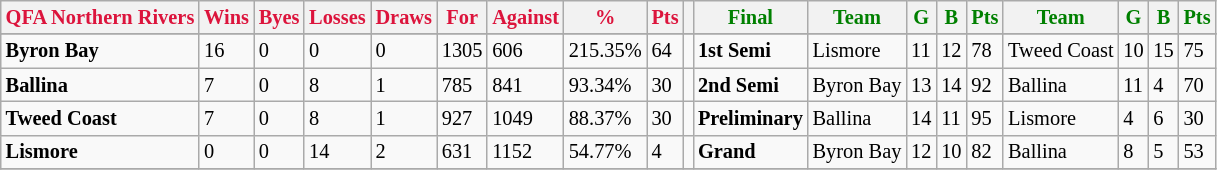<table style="font-size: 85%; text-align: left;" class="wikitable">
<tr>
<th style="color:crimson">QFA Northern Rivers</th>
<th style="color:crimson">Wins</th>
<th style="color:crimson">Byes</th>
<th style="color:crimson">Losses</th>
<th style="color:crimson">Draws</th>
<th style="color:crimson">For</th>
<th style="color:crimson">Against</th>
<th style="color:crimson">%</th>
<th style="color:crimson">Pts</th>
<th></th>
<th style="color:green">Final</th>
<th style="color:green">Team</th>
<th style="color:green">G</th>
<th style="color:green">B</th>
<th style="color:green">Pts</th>
<th style="color:green">Team</th>
<th style="color:green">G</th>
<th style="color:green">B</th>
<th style="color:green">Pts</th>
</tr>
<tr>
</tr>
<tr>
</tr>
<tr>
<td><strong>	Byron Bay	</strong></td>
<td>16</td>
<td>0</td>
<td>0</td>
<td>0</td>
<td>1305</td>
<td>606</td>
<td>215.35%</td>
<td>64</td>
<td></td>
<td><strong>1st Semi</strong></td>
<td>Lismore</td>
<td>11</td>
<td>12</td>
<td>78</td>
<td>Tweed Coast</td>
<td>10</td>
<td>15</td>
<td>75</td>
</tr>
<tr>
<td><strong>	Ballina	</strong></td>
<td>7</td>
<td>0</td>
<td>8</td>
<td>1</td>
<td>785</td>
<td>841</td>
<td>93.34%</td>
<td>30</td>
<td></td>
<td><strong>2nd Semi</strong></td>
<td>Byron Bay</td>
<td>13</td>
<td>14</td>
<td>92</td>
<td>Ballina</td>
<td>11</td>
<td>4</td>
<td>70</td>
</tr>
<tr>
<td><strong>	Tweed Coast	</strong></td>
<td>7</td>
<td>0</td>
<td>8</td>
<td>1</td>
<td>927</td>
<td>1049</td>
<td>88.37%</td>
<td>30</td>
<td></td>
<td><strong>Preliminary</strong></td>
<td>Ballina</td>
<td>14</td>
<td>11</td>
<td>95</td>
<td>Lismore</td>
<td>4</td>
<td>6</td>
<td>30</td>
</tr>
<tr>
<td><strong>	Lismore	</strong></td>
<td>0</td>
<td>0</td>
<td>14</td>
<td>2</td>
<td>631</td>
<td>1152</td>
<td>54.77%</td>
<td>4</td>
<td></td>
<td><strong>Grand</strong></td>
<td>Byron Bay</td>
<td>12</td>
<td>10</td>
<td>82</td>
<td>Ballina</td>
<td>8</td>
<td>5</td>
<td>53</td>
</tr>
<tr>
</tr>
</table>
